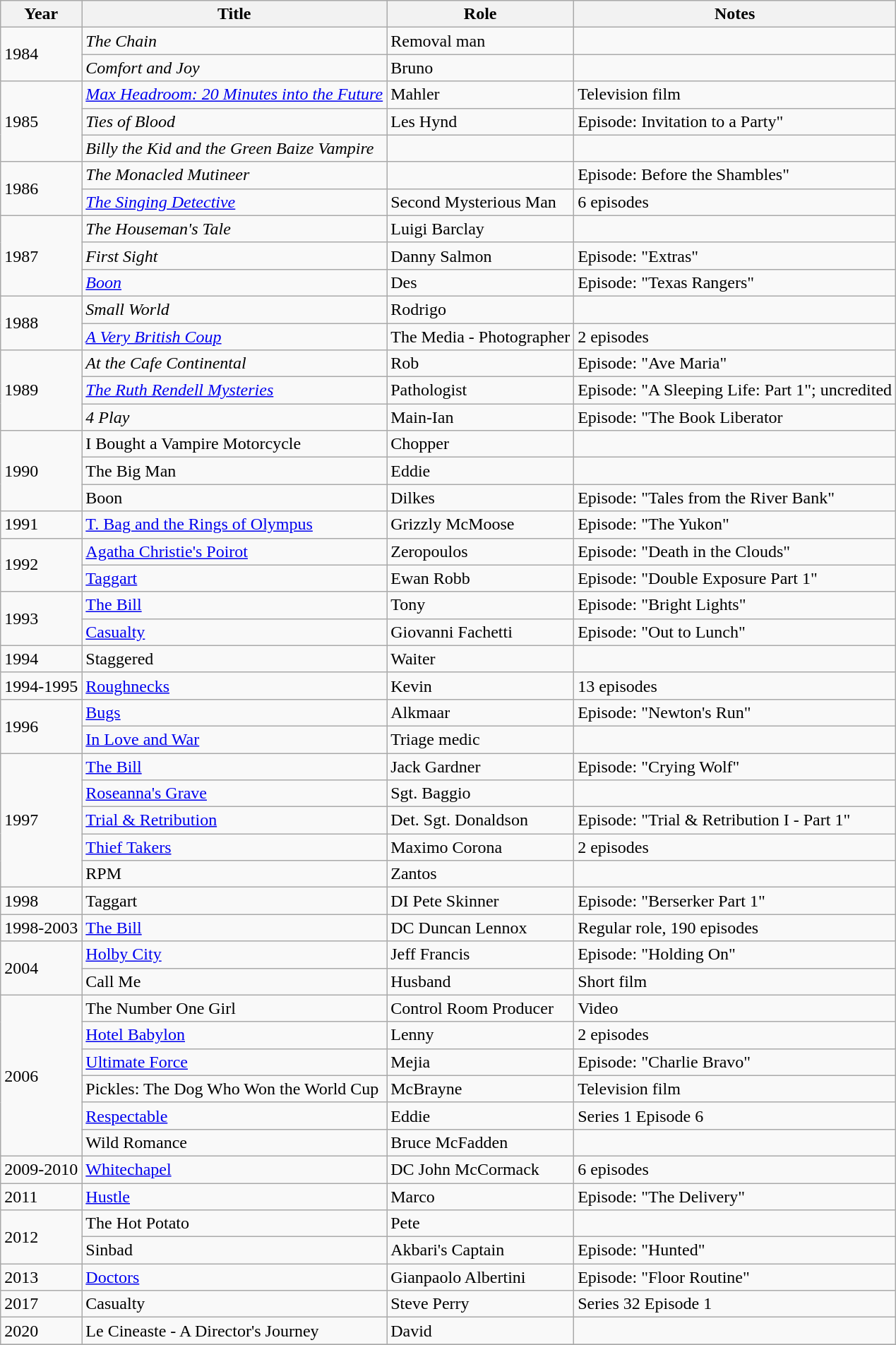<table class="wikitable">
<tr>
<th>Year</th>
<th>Title</th>
<th>Role</th>
<th>Notes</th>
</tr>
<tr>
<td rowspan="2">1984</td>
<td><em>The Chain</em></td>
<td>Removal man</td>
<td></td>
</tr>
<tr>
<td><em>Comfort and Joy</em></td>
<td>Bruno</td>
<td></td>
</tr>
<tr>
<td rowspan="3">1985</td>
<td><em><a href='#'>Max Headroom: 20 Minutes into the Future</a></em></td>
<td>Mahler</td>
<td>Television film</td>
</tr>
<tr>
<td><em>Ties of Blood</em></td>
<td>Les Hynd</td>
<td>Episode: Invitation to a Party"</td>
</tr>
<tr>
<td><em>Billy the Kid and the Green Baize Vampire </em></td>
<td></td>
<td></td>
</tr>
<tr>
<td rowspan="2">1986</td>
<td><em>The Monacled Mutineer</em></td>
<td></td>
<td>Episode: Before the Shambles"</td>
</tr>
<tr>
<td><em><a href='#'>The Singing Detective</a></em></td>
<td>Second Mysterious Man</td>
<td>6 episodes</td>
</tr>
<tr>
<td rowspan="3">1987</td>
<td><em>The Houseman's Tale</em></td>
<td>Luigi Barclay</td>
<td></td>
</tr>
<tr>
<td><em>First Sight</em></td>
<td>Danny Salmon</td>
<td>Episode: "Extras"</td>
</tr>
<tr>
<td><em><a href='#'>Boon</a></em></td>
<td>Des</td>
<td>Episode: "Texas Rangers"</td>
</tr>
<tr>
<td rowspan="2">1988</td>
<td><em>Small World</em></td>
<td>Rodrigo</td>
<td></td>
</tr>
<tr>
<td><em><a href='#'>A Very British Coup</a></em></td>
<td>The Media - Photographer</td>
<td>2 episodes</td>
</tr>
<tr>
<td rowspan="3">1989</td>
<td><em>At the Cafe Continental</em></td>
<td>Rob</td>
<td>Episode: "Ave Maria"</td>
</tr>
<tr>
<td><em><a href='#'>The Ruth Rendell Mysteries</a></em></td>
<td>Pathologist</td>
<td>Episode: "A Sleeping Life: Part 1"; uncredited</td>
</tr>
<tr>
<td><em>4 Play</em></td>
<td>Main-Ian</td>
<td>Episode: "The Book Liberator<em></td>
</tr>
<tr>
<td rowspan="3">1990</td>
<td></em>I Bought a Vampire Motorcycle<em></td>
<td>Chopper</td>
<td></td>
</tr>
<tr>
<td></em>The Big Man<em></td>
<td>Eddie</td>
<td></td>
</tr>
<tr>
<td></em>Boon<em></td>
<td>Dilkes</td>
<td>Episode: "Tales from the River Bank"</td>
</tr>
<tr>
<td>1991</td>
<td></em><a href='#'>T. Bag and the Rings of Olympus</a><em></td>
<td>Grizzly McMoose</td>
<td>Episode: "The Yukon"</td>
</tr>
<tr>
<td rowspan="2">1992</td>
<td></em><a href='#'>Agatha Christie's Poirot</a><em></td>
<td>Zeropoulos</td>
<td>Episode: "Death in the Clouds"</td>
</tr>
<tr>
<td></em><a href='#'>Taggart</a><em></td>
<td>Ewan Robb</td>
<td>Episode: "Double Exposure Part 1"</td>
</tr>
<tr>
<td rowspan="2">1993</td>
<td></em><a href='#'>The Bill</a><em></td>
<td>Tony</td>
<td>Episode: "Bright Lights"</td>
</tr>
<tr>
<td></em><a href='#'>Casualty</a><em></td>
<td>Giovanni Fachetti</td>
<td>Episode: "Out to Lunch"</td>
</tr>
<tr>
<td>1994</td>
<td></em>Staggered<em></td>
<td>Waiter</td>
<td></td>
</tr>
<tr>
<td>1994-1995</td>
<td></em><a href='#'>Roughnecks</a><em></td>
<td>Kevin</td>
<td>13 episodes</td>
</tr>
<tr>
<td rowspan="2">1996</td>
<td></em><a href='#'>Bugs</a><em></td>
<td>Alkmaar</td>
<td>Episode: "Newton's Run"</td>
</tr>
<tr>
<td></em><a href='#'>In Love and War</a><em></td>
<td>Triage medic</td>
<td></td>
</tr>
<tr>
<td rowspan="5">1997</td>
<td></em><a href='#'>The Bill</a><em></td>
<td>Jack Gardner</td>
<td>Episode: "Crying Wolf"</td>
</tr>
<tr>
<td></em><a href='#'>Roseanna's Grave</a><em></td>
<td>Sgt. Baggio</td>
<td></td>
</tr>
<tr>
<td></em><a href='#'>Trial & Retribution</a><em></td>
<td>Det. Sgt. Donaldson</td>
<td>Episode: "Trial & Retribution I - Part 1"</td>
</tr>
<tr>
<td></em><a href='#'>Thief Takers</a><em></td>
<td>Maximo Corona</td>
<td>2 episodes</td>
</tr>
<tr>
<td></em>RPM<em></td>
<td>Zantos</td>
<td></td>
</tr>
<tr>
<td>1998</td>
<td></em>Taggart<em></td>
<td>DI Pete Skinner</td>
<td>Episode: "Berserker Part 1"</td>
</tr>
<tr>
<td>1998-2003</td>
<td></em><a href='#'>The Bill</a><em></td>
<td>DC Duncan Lennox</td>
<td>Regular role, 190 episodes</td>
</tr>
<tr>
<td rowspan="2">2004</td>
<td></em><a href='#'>Holby City</a><em></td>
<td>Jeff Francis</td>
<td>Episode: "Holding On"</td>
</tr>
<tr>
<td></em>Call Me<em></td>
<td>Husband</td>
<td>Short film</td>
</tr>
<tr>
<td rowspan="6">2006</td>
<td></em>The Number One Girl<em></td>
<td>Control Room Producer</td>
<td>Video</td>
</tr>
<tr>
<td></em><a href='#'>Hotel Babylon</a><em></td>
<td>Lenny</td>
<td>2 episodes</td>
</tr>
<tr>
<td></em><a href='#'>Ultimate Force</a><em></td>
<td>Mejia</td>
<td>Episode: "Charlie Bravo"</td>
</tr>
<tr>
<td></em>Pickles: The Dog Who Won the World Cup<em></td>
<td>McBrayne</td>
<td>Television film</td>
</tr>
<tr>
<td></em><a href='#'>Respectable</a><em></td>
<td>Eddie</td>
<td>Series 1 Episode 6</td>
</tr>
<tr>
<td></em>Wild Romance<em></td>
<td>Bruce McFadden</td>
<td></td>
</tr>
<tr>
<td>2009-2010</td>
<td></em><a href='#'>Whitechapel</a><em></td>
<td>DC John McCormack</td>
<td>6 episodes</td>
</tr>
<tr>
<td>2011</td>
<td></em><a href='#'>Hustle</a><em></td>
<td>Marco</td>
<td>Episode: "The Delivery"</td>
</tr>
<tr>
<td rowspan="2">2012</td>
<td></em>The Hot Potato<em></td>
<td>Pete</td>
<td></td>
</tr>
<tr>
<td></em>Sinbad<em></td>
<td>Akbari's Captain</td>
<td>Episode: "Hunted"</td>
</tr>
<tr>
<td>2013</td>
<td></em><a href='#'>Doctors</a><em></td>
<td>Gianpaolo Albertini</td>
<td>Episode: "Floor Routine"</td>
</tr>
<tr>
<td>2017</td>
<td></em>Casualty<em></td>
<td>Steve Perry</td>
<td>Series 32 Episode 1</td>
</tr>
<tr>
<td>2020</td>
<td></em>Le Cineaste - A Director's Journey<em></td>
<td>David</td>
<td></td>
</tr>
<tr>
</tr>
</table>
